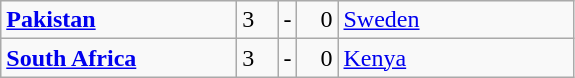<table class="wikitable">
<tr>
<td width=150> <strong><a href='#'>Pakistan</a></strong></td>
<td style="width:20px; text-align:left;">3</td>
<td>-</td>
<td style="width:20px; text-align:right;">0</td>
<td width=150> <a href='#'>Sweden</a></td>
</tr>
<tr>
<td> <strong><a href='#'>South Africa</a></strong></td>
<td style="text-align:left;">3</td>
<td>-</td>
<td style="text-align:right;">0</td>
<td> <a href='#'>Kenya</a></td>
</tr>
</table>
